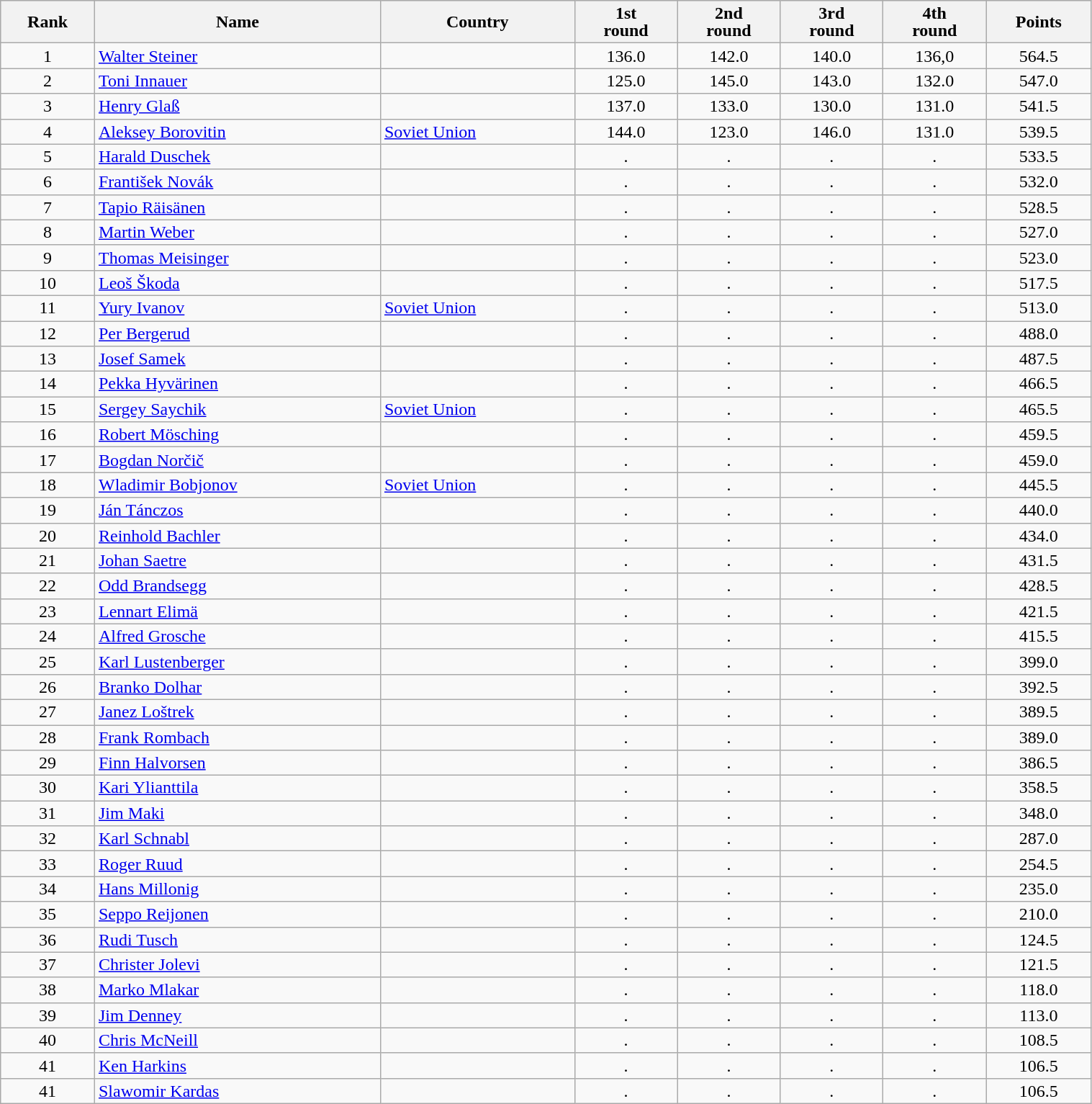<table class="wikitable sortable" style="text-align:center; line-height:16px; width:80%;">
<tr style="background:#DCDCDC">
<th>Rank</th>
<th>Name</th>
<th>Country</th>
<th>1st<br>round</th>
<th>2nd<br>round</th>
<th>3rd<br>round</th>
<th>4th<br>round</th>
<th>Points</th>
</tr>
<tr>
<td>1</td>
<td align=left><a href='#'>Walter Steiner</a></td>
<td align=left></td>
<td>136.0</td>
<td>142.0</td>
<td>140.0</td>
<td>136,0</td>
<td>564.5</td>
</tr>
<tr>
<td>2</td>
<td align=left><a href='#'>Toni Innauer</a></td>
<td align=left></td>
<td>125.0</td>
<td>145.0</td>
<td>143.0</td>
<td>132.0</td>
<td>547.0</td>
</tr>
<tr>
<td>3</td>
<td align=left><a href='#'>Henry Glaß</a></td>
<td align=left></td>
<td>137.0</td>
<td>133.0</td>
<td>130.0</td>
<td>131.0</td>
<td>541.5</td>
</tr>
<tr>
<td>4</td>
<td align=left><a href='#'>Aleksey Borovitin</a></td>
<td align=left> <a href='#'>Soviet Union</a></td>
<td>144.0</td>
<td>123.0</td>
<td>146.0</td>
<td>131.0</td>
<td>539.5</td>
</tr>
<tr>
<td>5</td>
<td align=left><a href='#'>Harald Duschek</a></td>
<td align=left></td>
<td>.</td>
<td>.</td>
<td>.</td>
<td>.</td>
<td>533.5</td>
</tr>
<tr>
<td>6</td>
<td align=left><a href='#'>František Novák</a></td>
<td align=left></td>
<td>.</td>
<td>.</td>
<td>.</td>
<td>.</td>
<td>532.0</td>
</tr>
<tr>
<td>7</td>
<td align=left><a href='#'>Tapio Räisänen</a></td>
<td align=left></td>
<td>.</td>
<td>.</td>
<td>.</td>
<td>.</td>
<td>528.5</td>
</tr>
<tr>
<td>8</td>
<td align=left><a href='#'>Martin Weber</a></td>
<td align=left></td>
<td>.</td>
<td>.</td>
<td>.</td>
<td>.</td>
<td>527.0</td>
</tr>
<tr>
<td>9</td>
<td align=left><a href='#'>Thomas Meisinger</a></td>
<td align=left></td>
<td>.</td>
<td>.</td>
<td>.</td>
<td>.</td>
<td>523.0</td>
</tr>
<tr>
<td>10</td>
<td align=left><a href='#'>Leoš Škoda</a></td>
<td align=left></td>
<td>.</td>
<td>.</td>
<td>.</td>
<td>.</td>
<td>517.5</td>
</tr>
<tr>
<td>11</td>
<td align=left><a href='#'>Yury Ivanov</a></td>
<td align=left> <a href='#'>Soviet Union</a></td>
<td>.</td>
<td>.</td>
<td>.</td>
<td>.</td>
<td>513.0</td>
</tr>
<tr>
<td>12</td>
<td align=left><a href='#'>Per Bergerud</a></td>
<td align=left></td>
<td>.</td>
<td>.</td>
<td>.</td>
<td>.</td>
<td>488.0</td>
</tr>
<tr>
<td>13</td>
<td align=left><a href='#'>Josef Samek</a></td>
<td align=left></td>
<td>.</td>
<td>.</td>
<td>.</td>
<td>.</td>
<td>487.5</td>
</tr>
<tr>
<td>14</td>
<td align=left><a href='#'>Pekka Hyvärinen</a></td>
<td align=left></td>
<td>.</td>
<td>.</td>
<td>.</td>
<td>.</td>
<td>466.5</td>
</tr>
<tr>
<td>15</td>
<td align=left><a href='#'>Sergey Saychik</a></td>
<td align=left> <a href='#'>Soviet Union</a></td>
<td>.</td>
<td>.</td>
<td>.</td>
<td>.</td>
<td>465.5</td>
</tr>
<tr>
<td>16</td>
<td align=left><a href='#'>Robert Mösching</a></td>
<td align=left></td>
<td>.</td>
<td>.</td>
<td>.</td>
<td>.</td>
<td>459.5</td>
</tr>
<tr>
<td>17</td>
<td align=left><a href='#'>Bogdan Norčič</a></td>
<td align=left></td>
<td>.</td>
<td>.</td>
<td>.</td>
<td>.</td>
<td>459.0</td>
</tr>
<tr>
<td>18</td>
<td align=left><a href='#'>Wladimir Bobjonov</a></td>
<td align=left> <a href='#'>Soviet Union</a></td>
<td>.</td>
<td>.</td>
<td>.</td>
<td>.</td>
<td>445.5</td>
</tr>
<tr>
<td>19</td>
<td align=left><a href='#'>Ján Tánczos</a></td>
<td align=left></td>
<td>.</td>
<td>.</td>
<td>.</td>
<td>.</td>
<td>440.0</td>
</tr>
<tr>
<td>20</td>
<td align=left><a href='#'>Reinhold Bachler</a></td>
<td align=left></td>
<td>.</td>
<td>.</td>
<td>.</td>
<td>.</td>
<td>434.0</td>
</tr>
<tr>
<td>21</td>
<td align=left><a href='#'>Johan Saetre</a></td>
<td align=left></td>
<td>.</td>
<td>.</td>
<td>.</td>
<td>.</td>
<td>431.5</td>
</tr>
<tr>
<td>22</td>
<td align=left><a href='#'>Odd Brandsegg</a></td>
<td align=left></td>
<td>.</td>
<td>.</td>
<td>.</td>
<td>.</td>
<td>428.5</td>
</tr>
<tr>
<td>23</td>
<td align=left><a href='#'>Lennart Elimä</a></td>
<td align=left></td>
<td>.</td>
<td>.</td>
<td>.</td>
<td>.</td>
<td>421.5</td>
</tr>
<tr>
<td>24</td>
<td align=left><a href='#'>Alfred Grosche</a></td>
<td align=left></td>
<td>.</td>
<td>.</td>
<td>.</td>
<td>.</td>
<td>415.5</td>
</tr>
<tr>
<td>25</td>
<td align=left><a href='#'>Karl Lustenberger</a></td>
<td align=left></td>
<td>.</td>
<td>.</td>
<td>.</td>
<td>.</td>
<td>399.0</td>
</tr>
<tr>
<td>26</td>
<td align=left><a href='#'>Branko Dolhar</a></td>
<td align=left></td>
<td>.</td>
<td>.</td>
<td>.</td>
<td>.</td>
<td>392.5</td>
</tr>
<tr>
<td>27</td>
<td align=left><a href='#'>Janez Loštrek</a></td>
<td align=left></td>
<td>.</td>
<td>.</td>
<td>.</td>
<td>.</td>
<td>389.5</td>
</tr>
<tr>
<td>28</td>
<td align=left><a href='#'>Frank Rombach</a></td>
<td align=left></td>
<td>.</td>
<td>.</td>
<td>.</td>
<td>.</td>
<td>389.0</td>
</tr>
<tr>
<td>29</td>
<td align=left><a href='#'>Finn Halvorsen</a></td>
<td align=left></td>
<td>.</td>
<td>.</td>
<td>.</td>
<td>.</td>
<td>386.5</td>
</tr>
<tr>
<td>30</td>
<td align=left><a href='#'>Kari Ylianttila</a></td>
<td align=left></td>
<td>.</td>
<td>.</td>
<td>.</td>
<td>.</td>
<td>358.5</td>
</tr>
<tr>
<td>31</td>
<td align=left><a href='#'>Jim Maki</a></td>
<td align=left></td>
<td>.</td>
<td>.</td>
<td>.</td>
<td>.</td>
<td>348.0</td>
</tr>
<tr>
<td>32</td>
<td align=left><a href='#'>Karl Schnabl</a></td>
<td align=left></td>
<td>.</td>
<td>.</td>
<td>.</td>
<td>.</td>
<td>287.0</td>
</tr>
<tr>
<td>33</td>
<td align=left><a href='#'>Roger Ruud</a></td>
<td align=left></td>
<td>.</td>
<td>.</td>
<td>.</td>
<td>.</td>
<td>254.5</td>
</tr>
<tr>
<td>34</td>
<td align=left><a href='#'>Hans Millonig</a></td>
<td align=left></td>
<td>.</td>
<td>.</td>
<td>.</td>
<td>.</td>
<td>235.0</td>
</tr>
<tr>
<td>35</td>
<td align=left><a href='#'>Seppo Reijonen</a></td>
<td align=left></td>
<td>.</td>
<td>.</td>
<td>.</td>
<td>.</td>
<td>210.0</td>
</tr>
<tr>
<td>36</td>
<td align=left><a href='#'>Rudi Tusch</a></td>
<td align=left></td>
<td>.</td>
<td>.</td>
<td>.</td>
<td>.</td>
<td>124.5</td>
</tr>
<tr>
<td>37</td>
<td align=left><a href='#'>Christer Jolevi</a></td>
<td align=left></td>
<td>.</td>
<td>.</td>
<td>.</td>
<td>.</td>
<td>121.5</td>
</tr>
<tr>
<td>38</td>
<td align=left><a href='#'>Marko Mlakar</a></td>
<td align=left></td>
<td>.</td>
<td>.</td>
<td>.</td>
<td>.</td>
<td>118.0</td>
</tr>
<tr>
<td>39</td>
<td align=left><a href='#'>Jim Denney</a></td>
<td align=left></td>
<td>.</td>
<td>.</td>
<td>.</td>
<td>.</td>
<td>113.0</td>
</tr>
<tr>
<td>40</td>
<td align=left><a href='#'>Chris McNeill</a></td>
<td align=left></td>
<td>.</td>
<td>.</td>
<td>.</td>
<td>.</td>
<td>108.5</td>
</tr>
<tr>
<td>41</td>
<td align=left><a href='#'>Ken Harkins</a></td>
<td align=left></td>
<td>.</td>
<td>.</td>
<td>.</td>
<td>.</td>
<td>106.5</td>
</tr>
<tr>
<td>41</td>
<td align=left><a href='#'>Slawomir Kardas</a></td>
<td align=left></td>
<td>.</td>
<td>.</td>
<td>.</td>
<td>.</td>
<td>106.5</td>
</tr>
</table>
